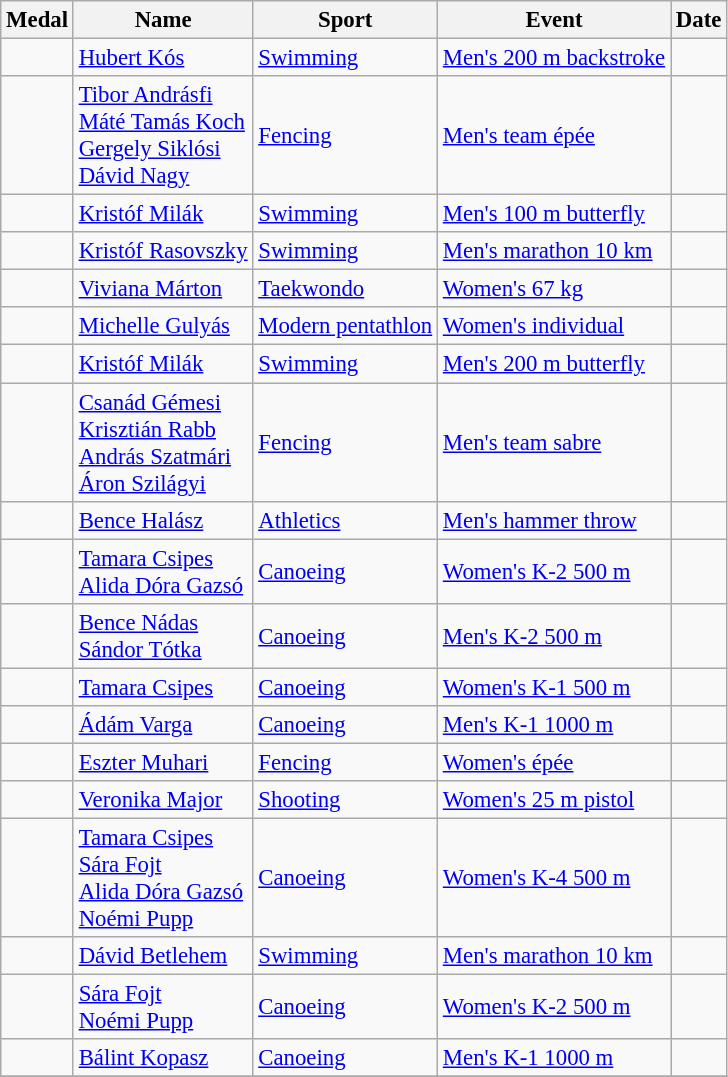<table class="wikitable sortable" style="font-size: 95%;">
<tr>
<th>Medal</th>
<th>Name</th>
<th>Sport</th>
<th>Event</th>
<th>Date</th>
</tr>
<tr>
<td></td>
<td><a href='#'>Hubert Kós</a></td>
<td><a href='#'>Swimming</a></td>
<td><a href='#'>Men's 200 m backstroke</a></td>
<td></td>
</tr>
<tr>
<td></td>
<td><a href='#'>Tibor Andrásfi</a><br><a href='#'>Máté Tamás Koch</a><br><a href='#'>Gergely Siklósi</a><br><a href='#'>Dávid Nagy</a></td>
<td><a href='#'>Fencing</a></td>
<td><a href='#'>Men's team épée</a></td>
<td></td>
</tr>
<tr>
<td></td>
<td><a href='#'>Kristóf Milák</a></td>
<td><a href='#'>Swimming</a></td>
<td><a href='#'>Men's 100 m butterfly</a></td>
<td></td>
</tr>
<tr>
<td></td>
<td><a href='#'>Kristóf Rasovszky</a></td>
<td><a href='#'>Swimming</a></td>
<td><a href='#'>Men's marathon 10 km</a></td>
<td></td>
</tr>
<tr>
<td></td>
<td><a href='#'>Viviana Márton</a></td>
<td><a href='#'>Taekwondo</a></td>
<td><a href='#'>Women's 67 kg</a></td>
<td></td>
</tr>
<tr>
<td></td>
<td><a href='#'>Michelle Gulyás</a></td>
<td><a href='#'>Modern pentathlon</a></td>
<td><a href='#'>Women's individual</a></td>
<td></td>
</tr>
<tr>
<td></td>
<td><a href='#'>Kristóf Milák</a></td>
<td><a href='#'>Swimming</a></td>
<td><a href='#'>Men's 200 m butterfly</a></td>
<td></td>
</tr>
<tr>
<td></td>
<td><a href='#'>Csanád Gémesi</a><br><a href='#'>Krisztián Rabb</a><br><a href='#'>András Szatmári</a><br><a href='#'>Áron Szilágyi</a></td>
<td><a href='#'>Fencing</a></td>
<td><a href='#'>Men's team sabre</a></td>
<td></td>
</tr>
<tr>
<td></td>
<td><a href='#'>Bence Halász</a></td>
<td><a href='#'>Athletics</a></td>
<td><a href='#'>Men's hammer throw</a></td>
<td></td>
</tr>
<tr>
<td></td>
<td><a href='#'>Tamara Csipes</a><br><a href='#'>Alida Dóra Gazsó</a></td>
<td><a href='#'>Canoeing</a></td>
<td><a href='#'>Women's K-2 500 m</a></td>
<td></td>
</tr>
<tr>
<td></td>
<td><a href='#'>Bence Nádas</a><br><a href='#'>Sándor Tótka</a></td>
<td><a href='#'>Canoeing</a></td>
<td><a href='#'>Men's K-2 500 m</a></td>
<td></td>
</tr>
<tr>
<td></td>
<td><a href='#'>Tamara Csipes</a></td>
<td><a href='#'>Canoeing</a></td>
<td><a href='#'>Women's K-1 500 m</a></td>
<td></td>
</tr>
<tr>
<td></td>
<td><a href='#'>Ádám Varga</a></td>
<td><a href='#'>Canoeing</a></td>
<td><a href='#'>Men's K-1 1000 m</a></td>
<td></td>
</tr>
<tr>
<td></td>
<td><a href='#'>Eszter Muhari</a></td>
<td><a href='#'>Fencing</a></td>
<td><a href='#'>Women's épée</a></td>
<td></td>
</tr>
<tr>
<td></td>
<td><a href='#'>Veronika Major</a></td>
<td><a href='#'>Shooting</a></td>
<td><a href='#'>Women's 25 m pistol</a></td>
<td></td>
</tr>
<tr>
<td></td>
<td><a href='#'>Tamara Csipes</a><br><a href='#'>Sára Fojt</a><br><a href='#'>Alida Dóra Gazsó</a><br><a href='#'>Noémi Pupp</a></td>
<td><a href='#'>Canoeing</a></td>
<td><a href='#'>Women's K-4 500 m</a></td>
<td></td>
</tr>
<tr>
<td></td>
<td><a href='#'>Dávid Betlehem</a></td>
<td><a href='#'>Swimming</a></td>
<td><a href='#'>Men's marathon 10 km</a></td>
<td></td>
</tr>
<tr>
<td></td>
<td><a href='#'>Sára Fojt</a><br><a href='#'>Noémi Pupp</a></td>
<td><a href='#'>Canoeing</a></td>
<td><a href='#'>Women's K-2 500 m</a></td>
<td></td>
</tr>
<tr>
<td></td>
<td><a href='#'>Bálint Kopasz</a></td>
<td><a href='#'>Canoeing</a></td>
<td><a href='#'>Men's K-1 1000 m</a></td>
<td></td>
</tr>
<tr>
</tr>
</table>
